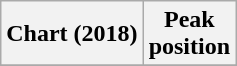<table class="wikitable plainrowheaders">
<tr>
<th align="center">Chart (2018)</th>
<th align="center">Peak<br>position</th>
</tr>
<tr>
</tr>
</table>
